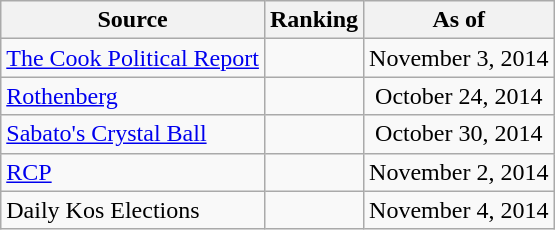<table class="wikitable" style="text-align:center">
<tr>
<th>Source</th>
<th>Ranking</th>
<th>As of</th>
</tr>
<tr>
<td align=left><a href='#'>The Cook Political Report</a></td>
<td></td>
<td>November 3, 2014</td>
</tr>
<tr>
<td align=left><a href='#'>Rothenberg</a></td>
<td></td>
<td>October 24, 2014</td>
</tr>
<tr>
<td align=left><a href='#'>Sabato's Crystal Ball</a></td>
<td></td>
<td>October 30, 2014</td>
</tr>
<tr>
<td align="left"><a href='#'>RCP</a></td>
<td></td>
<td>November 2, 2014</td>
</tr>
<tr>
<td align=left>Daily Kos Elections</td>
<td></td>
<td>November 4, 2014</td>
</tr>
</table>
